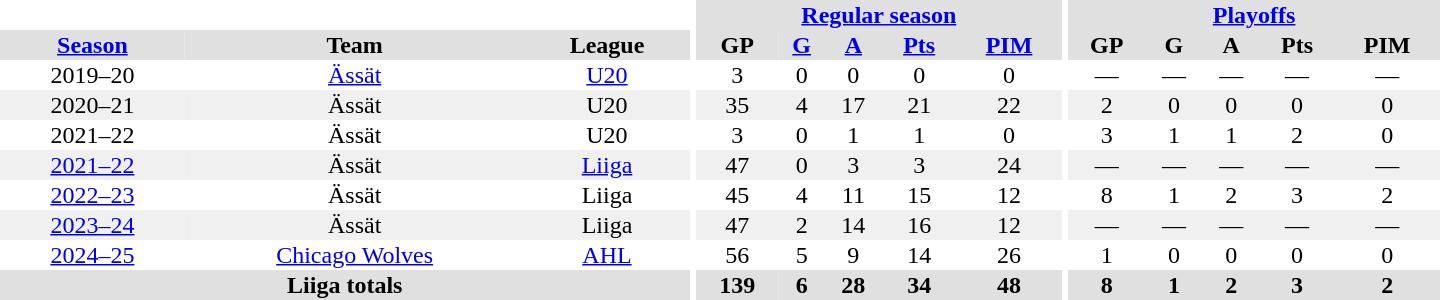<table border="0" cellpadding="1" cellspacing="0" style="text-align:center; width:60em">
<tr bgcolor="#e0e0e0">
<th colspan="3" bgcolor="#ffffff"></th>
<th rowspan="100" bgcolor="#ffffff"></th>
<th colspan="5"><a href='#'>Regular season</a></th>
<th rowspan="100" bgcolor="#ffffff"></th>
<th colspan="5"><a href='#'>Playoffs</a></th>
</tr>
<tr bgcolor="#e0e0e0">
<th><a href='#'>Season</a></th>
<th>Team</th>
<th>League</th>
<th>GP</th>
<th><a href='#'>G</a></th>
<th><a href='#'>A</a></th>
<th><a href='#'>Pts</a></th>
<th><a href='#'>PIM</a></th>
<th>GP</th>
<th>G</th>
<th>A</th>
<th>Pts</th>
<th>PIM</th>
</tr>
<tr>
<td>2019–20</td>
<td><a href='#'>Ässät</a></td>
<td><a href='#'>U20</a></td>
<td>3</td>
<td>0</td>
<td>0</td>
<td>0</td>
<td>0</td>
<td>—</td>
<td>—</td>
<td>—</td>
<td>—</td>
<td>—</td>
</tr>
<tr bgcolor="#f0f0f0">
<td>2020–21</td>
<td>Ässät</td>
<td>U20</td>
<td>35</td>
<td>4</td>
<td>17</td>
<td>21</td>
<td>22</td>
<td>2</td>
<td>0</td>
<td>0</td>
<td>0</td>
<td>0</td>
</tr>
<tr>
<td>2021–22</td>
<td>Ässät</td>
<td>U20</td>
<td>3</td>
<td>0</td>
<td>1</td>
<td>1</td>
<td>0</td>
<td>3</td>
<td>1</td>
<td>1</td>
<td>2</td>
<td>0</td>
</tr>
<tr bgcolor="#f0f0f0">
<td><a href='#'>2021–22</a></td>
<td>Ässät</td>
<td><a href='#'>Liiga</a></td>
<td>47</td>
<td>0</td>
<td>3</td>
<td>3</td>
<td>24</td>
<td>—</td>
<td>—</td>
<td>—</td>
<td>—</td>
<td>—</td>
</tr>
<tr>
<td><a href='#'>2022–23</a></td>
<td>Ässät</td>
<td>Liiga</td>
<td>45</td>
<td>4</td>
<td>11</td>
<td>15</td>
<td>12</td>
<td>8</td>
<td>1</td>
<td>2</td>
<td>3</td>
<td>2</td>
</tr>
<tr bgcolor="#f0f0f0">
<td><a href='#'>2023–24</a></td>
<td>Ässät</td>
<td>Liiga</td>
<td>47</td>
<td>2</td>
<td>14</td>
<td>16</td>
<td>12</td>
<td>—</td>
<td>—</td>
<td>—</td>
<td>—</td>
<td>—</td>
</tr>
<tr>
<td><a href='#'>2024–25</a></td>
<td><a href='#'>Chicago Wolves</a></td>
<td><a href='#'>AHL</a></td>
<td>56</td>
<td>5</td>
<td>9</td>
<td>14</td>
<td>26</td>
<td>1</td>
<td>0</td>
<td>0</td>
<td>0</td>
<td>0</td>
</tr>
<tr bgcolor="#e0e0e0">
<th colspan="3">Liiga totals</th>
<th>139</th>
<th>6</th>
<th>28</th>
<th>34</th>
<th>48</th>
<th>8</th>
<th>1</th>
<th>2</th>
<th>3</th>
<th>2</th>
</tr>
</table>
